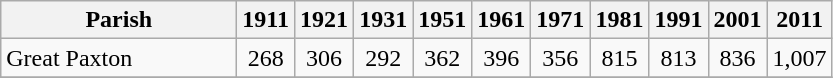<table class="wikitable" style="text-align:center">
<tr>
<th width="150">Parish<br></th>
<th width="30">1911<br></th>
<th width="30">1921<br></th>
<th width="30">1931<br></th>
<th width="30">1951<br></th>
<th width="30">1961<br></th>
<th width="30">1971<br></th>
<th width="30">1981<br></th>
<th width="30">1991<br></th>
<th width="30">2001<br></th>
<th width="30">2011 <br></th>
</tr>
<tr>
<td align=left>Great Paxton</td>
<td align="center">268</td>
<td align="center">306</td>
<td align="center">292</td>
<td align="center">362</td>
<td align="center">396</td>
<td align="center">356</td>
<td align="center">815</td>
<td align="center">813</td>
<td align="center">836</td>
<td align="center">1,007</td>
</tr>
<tr>
</tr>
</table>
